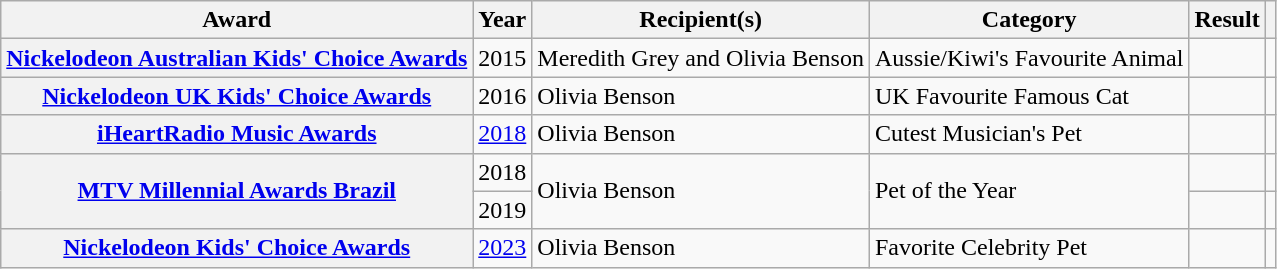<table class="wikitable sortable plainrowheaders">
<tr>
<th scope="col">Award</th>
<th scope="col">Year</th>
<th scope="col">Recipient(s)</th>
<th scope="col">Category</th>
<th scope="col">Result</th>
<th scope="col" class="unsortable"></th>
</tr>
<tr>
<th scope="row"><a href='#'>Nickelodeon Australian Kids' Choice Awards</a></th>
<td>2015</td>
<td>Meredith Grey and Olivia Benson</td>
<td>Aussie/Kiwi's Favourite Animal</td>
<td></td>
<td style="text-align:center;"></td>
</tr>
<tr>
<th scope="row"><a href='#'>Nickelodeon UK Kids' Choice Awards</a></th>
<td>2016</td>
<td>Olivia Benson</td>
<td>UK Favourite Famous Cat</td>
<td></td>
<td style="text-align:center;"></td>
</tr>
<tr>
<th scope="row"><a href='#'>iHeartRadio Music Awards</a></th>
<td><a href='#'>2018</a></td>
<td>Olivia Benson</td>
<td>Cutest Musician's Pet</td>
<td></td>
<td style="text-align:center;"></td>
</tr>
<tr>
<th scope="row"  rowspan="2"><a href='#'>MTV Millennial Awards Brazil</a></th>
<td>2018</td>
<td rowspan="2">Olivia Benson</td>
<td rowspan="2">Pet of the Year</td>
<td></td>
<td style="text-align:center;"></td>
</tr>
<tr>
<td>2019</td>
<td></td>
<td style="text-align:center;"></td>
</tr>
<tr>
<th scope="row"><a href='#'>Nickelodeon Kids' Choice Awards</a></th>
<td><a href='#'>2023</a></td>
<td>Olivia Benson</td>
<td>Favorite Celebrity Pet</td>
<td></td>
<td style="text-align:center;"></td>
</tr>
</table>
